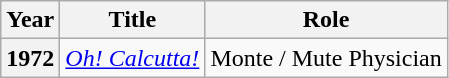<table class=wikitable>
<tr>
<th>Year</th>
<th>Title</th>
<th>Role</th>
</tr>
<tr>
<th>1972</th>
<td><em><a href='#'>Oh! Calcutta!</a></em></td>
<td>Monte / Mute Physician</td>
</tr>
</table>
